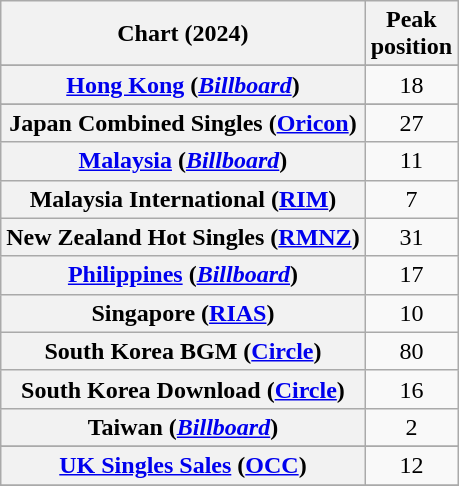<table class="wikitable sortable plainrowheaders" style="text-align:center">
<tr>
<th scope="col">Chart (2024)</th>
<th scope="col">Peak<br>position</th>
</tr>
<tr>
</tr>
<tr>
</tr>
<tr>
<th scope="row"><a href='#'>Hong Kong</a> (<em><a href='#'>Billboard</a></em>)</th>
<td>18</td>
</tr>
<tr>
</tr>
<tr>
<th scope="row">Japan Combined Singles (<a href='#'>Oricon</a>)</th>
<td>27</td>
</tr>
<tr>
<th scope="row"><a href='#'>Malaysia</a> (<em><a href='#'>Billboard</a></em>)</th>
<td>11</td>
</tr>
<tr>
<th scope="row">Malaysia International (<a href='#'>RIM</a>)</th>
<td>7</td>
</tr>
<tr>
<th scope="row">New Zealand Hot Singles (<a href='#'>RMNZ</a>)</th>
<td>31</td>
</tr>
<tr>
<th scope="row"><a href='#'>Philippines</a> (<em><a href='#'>Billboard</a></em>)</th>
<td>17</td>
</tr>
<tr>
<th scope="row">Singapore (<a href='#'>RIAS</a>)</th>
<td>10</td>
</tr>
<tr>
<th scope="row">South Korea BGM (<a href='#'>Circle</a>)</th>
<td>80</td>
</tr>
<tr>
<th scope="row">South Korea Download (<a href='#'>Circle</a>)</th>
<td>16</td>
</tr>
<tr>
<th scope="row">Taiwan (<em><a href='#'>Billboard</a></em>)</th>
<td>2</td>
</tr>
<tr>
</tr>
<tr>
<th scope="row"><a href='#'>UK Singles Sales</a> (<a href='#'>OCC</a>)</th>
<td>12</td>
</tr>
<tr>
</tr>
</table>
